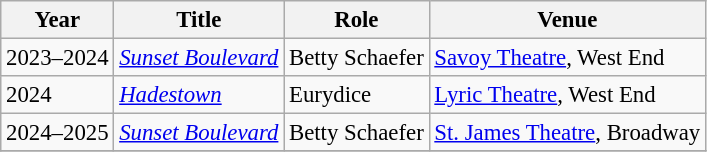<table class="wikitable sortable" style="font-size:95%">
<tr>
<th>Year</th>
<th>Title</th>
<th>Role</th>
<th>Venue</th>
</tr>
<tr>
<td>2023–2024</td>
<td><em><a href='#'>Sunset Boulevard</a></em></td>
<td>Betty Schaefer</td>
<td><a href='#'>Savoy Theatre</a>, West End</td>
</tr>
<tr>
<td>2024</td>
<td><em><a href='#'>Hadestown</a></em></td>
<td>Eurydice</td>
<td><a href='#'>Lyric Theatre</a>, West End</td>
</tr>
<tr>
<td>2024–2025</td>
<td><em><a href='#'>Sunset Boulevard</a></em></td>
<td>Betty Schaefer</td>
<td><a href='#'>St. James Theatre</a>, Broadway</td>
</tr>
<tr>
</tr>
</table>
